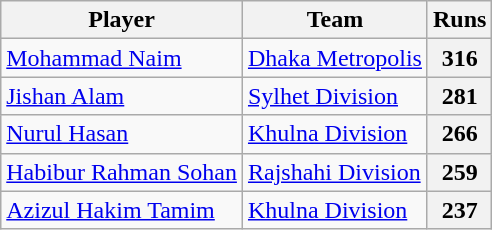<table class="wikitable">
<tr>
<th>Player</th>
<th>Team</th>
<th>Runs</th>
</tr>
<tr>
<td><a href='#'>Mohammad Naim</a></td>
<td><a href='#'>Dhaka Metropolis</a></td>
<th>316</th>
</tr>
<tr>
<td><a href='#'>Jishan Alam</a></td>
<td><a href='#'>Sylhet Division</a></td>
<th>281</th>
</tr>
<tr>
<td><a href='#'>Nurul Hasan</a></td>
<td><a href='#'>Khulna Division</a></td>
<th>266</th>
</tr>
<tr>
<td><a href='#'>Habibur Rahman Sohan</a></td>
<td><a href='#'>Rajshahi Division</a></td>
<th>259</th>
</tr>
<tr>
<td><a href='#'>Azizul Hakim Tamim</a></td>
<td><a href='#'>Khulna Division</a></td>
<th>237</th>
</tr>
</table>
